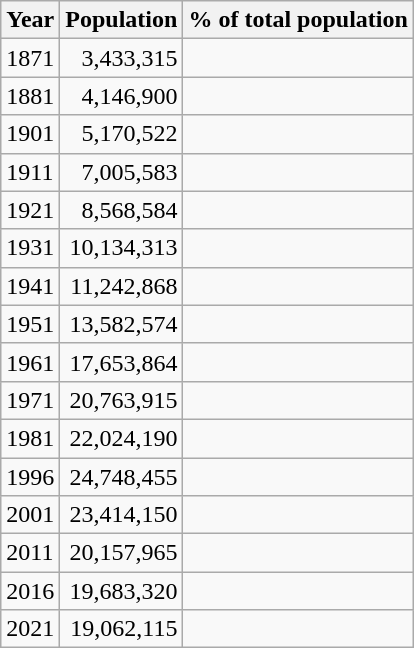<table class="wikitable sortable">
<tr>
<th>Year</th>
<th>Population</th>
<th>% of total population</th>
</tr>
<tr>
<td>1871<br></td>
<td align="right">3,433,315</td>
<td align="right"></td>
</tr>
<tr>
<td>1881<br></td>
<td align="right">4,146,900</td>
<td align="right"></td>
</tr>
<tr>
<td>1901<br></td>
<td align="right">5,170,522</td>
<td align="right"></td>
</tr>
<tr>
<td>1911<br></td>
<td align="right">7,005,583</td>
<td align="right"></td>
</tr>
<tr>
<td>1921<br></td>
<td align="right">8,568,584</td>
<td align="right"></td>
</tr>
<tr>
<td>1931<br></td>
<td align="right">10,134,313</td>
<td align="right"></td>
</tr>
<tr>
<td>1941<br></td>
<td align="right">11,242,868</td>
<td align="right"></td>
</tr>
<tr>
<td>1951<br></td>
<td align="right">13,582,574</td>
<td align="right"></td>
</tr>
<tr>
<td>1961<br></td>
<td align="right">17,653,864</td>
<td align="right"></td>
</tr>
<tr>
<td>1971<br></td>
<td align="right">20,763,915</td>
<td align="right"></td>
</tr>
<tr>
<td>1981<br></td>
<td align="right">22,024,190</td>
<td align="right"></td>
</tr>
<tr>
<td>1996<br></td>
<td align="right">24,748,455</td>
<td align="right"></td>
</tr>
<tr>
<td>2001<br></td>
<td align="right">23,414,150</td>
<td align="right"></td>
</tr>
<tr>
<td>2011<br></td>
<td align="right">20,157,965</td>
<td align="right"></td>
</tr>
<tr>
<td>2016<br></td>
<td align="right">19,683,320</td>
<td align="right"></td>
</tr>
<tr>
<td>2021<br></td>
<td align="right">19,062,115</td>
<td align="right"></td>
</tr>
</table>
